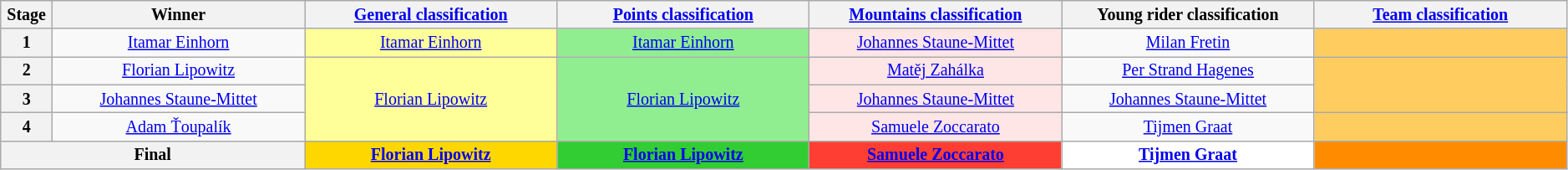<table class="wikitable" style="text-align: center; font-size:smaller;">
<tr style="background:#efefef;">
<th style="width:2%;">Stage</th>
<th style="width:14%;">Winner</th>
<th style="width:14%;"><a href='#'>General classification</a><br></th>
<th style="width:14%;"><a href='#'>Points classification</a><br></th>
<th style="width:14%;"><a href='#'>Mountains classification</a><br></th>
<th style="width:14%;">Young rider classification<br></th>
<th style="width:14%;"><a href='#'>Team classification</a></th>
</tr>
<tr>
<th>1</th>
<td><a href='#'>Itamar Einhorn</a></td>
<td style="background:#FFFF99;"><a href='#'>Itamar Einhorn</a></td>
<td style="background:lightgreen;"><a href='#'>Itamar Einhorn</a></td>
<td style="background:#FFE6E6;"><a href='#'>Johannes Staune-Mittet</a></td>
<td style="background:offwhite;"><a href='#'>Milan Fretin</a></td>
<td style="background:#FFCD5F;"></td>
</tr>
<tr>
<th>2</th>
<td><a href='#'>Florian Lipowitz</a></td>
<td style="background:#FFFF99;" rowspan="3"><a href='#'>Florian Lipowitz</a></td>
<td style="background:lightgreen;" rowspan="3"><a href='#'>Florian Lipowitz</a></td>
<td style="background:#FFE6E6;"><a href='#'>Matěj Zahálka</a></td>
<td style="background:offwhite;"><a href='#'>Per Strand Hagenes</a></td>
<td style="background:#FFCD5F;" rowspan="2"></td>
</tr>
<tr>
<th>3</th>
<td><a href='#'>Johannes Staune-Mittet</a></td>
<td style="background:#FFE6E6;"><a href='#'>Johannes Staune-Mittet</a></td>
<td style="background:offwhite;"><a href='#'>Johannes Staune-Mittet</a></td>
</tr>
<tr>
<th>4</th>
<td><a href='#'>Adam Ťoupalík</a></td>
<td style="background:#FFE6E6;"><a href='#'>Samuele Zoccarato</a></td>
<td style="background:offwhite;"><a href='#'>Tijmen Graat</a></td>
<td style="background:#FFCD5F;"></td>
</tr>
<tr>
<th colspan=2>Final</th>
<th style="background:gold;"><a href='#'>Florian Lipowitz</a></th>
<th style="background:limegreen;"><a href='#'>Florian Lipowitz</a></th>
<th style="background:#FF3E33;"><a href='#'>Samuele Zoccarato</a></th>
<th style="background:white;"><a href='#'>Tijmen Graat</a></th>
<th style="background:#FF8C00;"></th>
</tr>
</table>
